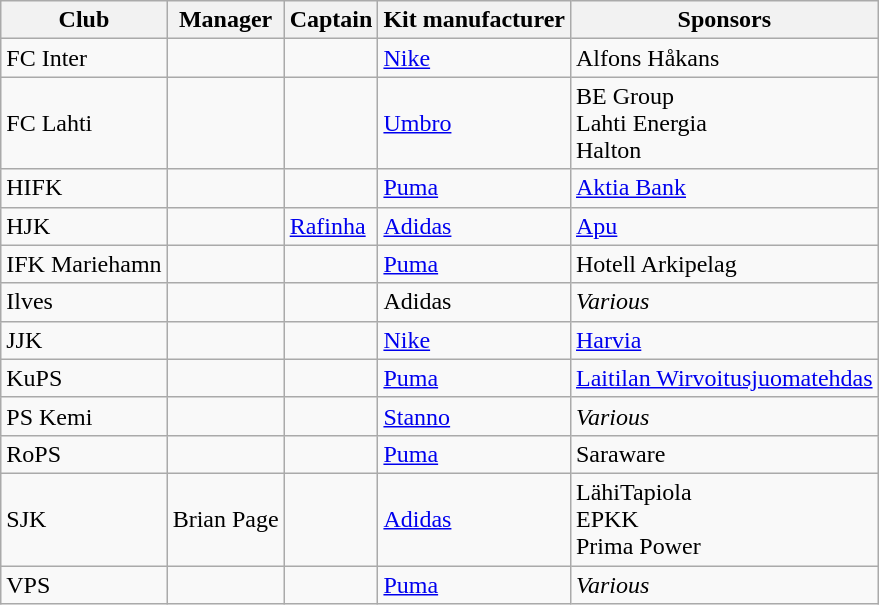<table class="wikitable sortable">
<tr>
<th>Club</th>
<th>Manager</th>
<th>Captain</th>
<th>Kit manufacturer</th>
<th>Sponsors</th>
</tr>
<tr>
<td>FC Inter</td>
<td> </td>
<td> </td>
<td><a href='#'>Nike</a></td>
<td>Alfons Håkans</td>
</tr>
<tr>
<td>FC Lahti</td>
<td> </td>
<td> </td>
<td><a href='#'>Umbro</a></td>
<td>BE Group <br> Lahti Energia <br> Halton</td>
</tr>
<tr>
<td>HIFK</td>
<td> </td>
<td> </td>
<td><a href='#'>Puma</a></td>
<td><a href='#'>Aktia Bank</a></td>
</tr>
<tr>
<td>HJK</td>
<td> </td>
<td> <a href='#'>Rafinha</a></td>
<td><a href='#'>Adidas</a></td>
<td><a href='#'>Apu</a></td>
</tr>
<tr>
<td>IFK Mariehamn</td>
<td> </td>
<td> </td>
<td><a href='#'>Puma</a></td>
<td>Hotell Arkipelag</td>
</tr>
<tr>
<td>Ilves</td>
<td> </td>
<td> </td>
<td>Adidas</td>
<td><em>Various</em></td>
</tr>
<tr>
<td>JJK</td>
<td> </td>
<td> </td>
<td><a href='#'>Nike</a></td>
<td><a href='#'>Harvia</a></td>
</tr>
<tr --->
<td>KuPS</td>
<td> </td>
<td> </td>
<td><a href='#'>Puma</a></td>
<td><a href='#'>Laitilan Wirvoitusjuomatehdas</a></td>
</tr>
<tr>
<td>PS Kemi</td>
<td> </td>
<td> </td>
<td><a href='#'>Stanno</a></td>
<td><em>Various</em></td>
</tr>
<tr --->
<td>RoPS</td>
<td> </td>
<td> </td>
<td><a href='#'>Puma</a></td>
<td>Saraware</td>
</tr>
<tr>
<td>SJK</td>
<td> Brian Page<br> </td>
<td> </td>
<td><a href='#'>Adidas</a></td>
<td>LähiTapiola <br> EPKK <br> Prima Power</td>
</tr>
<tr>
<td>VPS</td>
<td> </td>
<td> </td>
<td><a href='#'>Puma</a></td>
<td><em>Various</em></td>
</tr>
</table>
